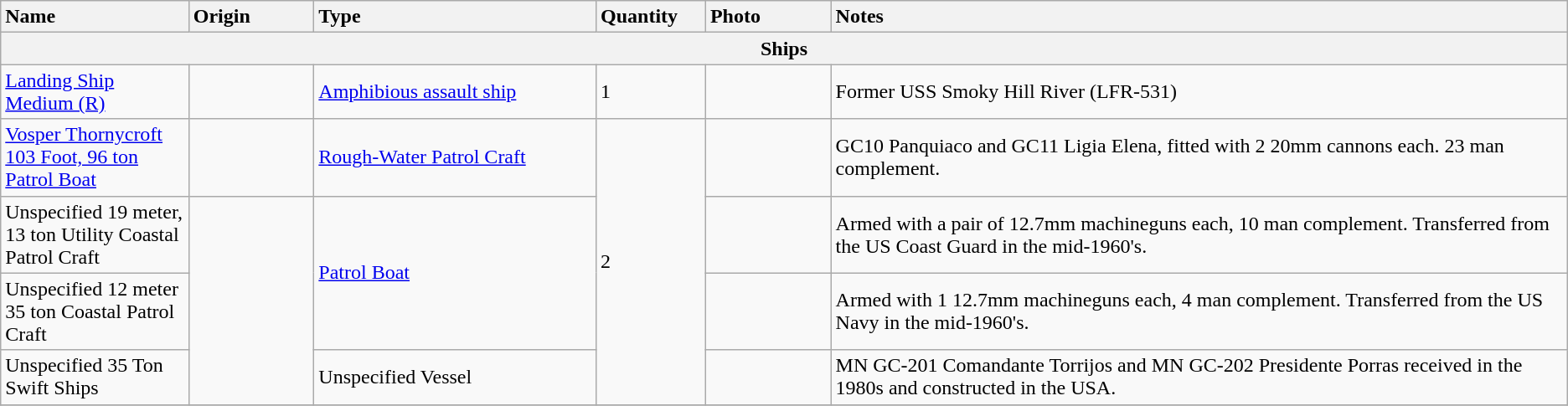<table class="wikitable mw-collapsible">
<tr>
<th style="text-align: left; width:12%;">Name</th>
<th style="text-align: left; width:8%;">Origin</th>
<th style="text-align: left; width:18%;">Type</th>
<th style="text-align: left; width:7%;">Quantity</th>
<th style="text-align: left;width:8%;">Photo</th>
<th style="text-align: left;width:47%;">Notes</th>
</tr>
<tr>
<th style="align: center;" colspan="7">Ships</th>
</tr>
<tr>
<td><a href='#'>Landing Ship Medium (R)</a></td>
<td></td>
<td><a href='#'>Amphibious assault ship</a></td>
<td>1</td>
<td></td>
<td>Former USS Smoky Hill River (LFR-531) </td>
</tr>
<tr>
<td><a href='#'>Vosper Thornycroft 103 Foot, 96 ton Patrol Boat</a></td>
<td></td>
<td><a href='#'>Rough-Water Patrol Craft</a></td>
<td rowspan="4">2</td>
<td></td>
<td>GC10 Panquiaco and GC11 Ligia Elena, fitted with 2 20mm cannons each. 23 man complement.</td>
</tr>
<tr>
<td>Unspecified 19 meter, 13 ton Utility Coastal Patrol Craft</td>
<td rowspan="3"></td>
<td rowspan="2"><a href='#'>Patrol Boat</a></td>
<td></td>
<td>Armed with a pair of 12.7mm machineguns each, 10 man complement. Transferred from the US Coast Guard in the mid-1960's.</td>
</tr>
<tr>
<td>Unspecified 12 meter 35 ton Coastal Patrol Craft</td>
<td></td>
<td>Armed with 1 12.7mm machineguns each, 4 man complement. Transferred from the US Navy in the mid-1960's.</td>
</tr>
<tr>
<td>Unspecified 35 Ton Swift Ships</td>
<td>Unspecified Vessel</td>
<td></td>
<td>MN GC-201 Comandante Torrijos and MN GC-202 Presidente Porras received in the 1980s and constructed in the USA.</td>
</tr>
<tr>
</tr>
</table>
